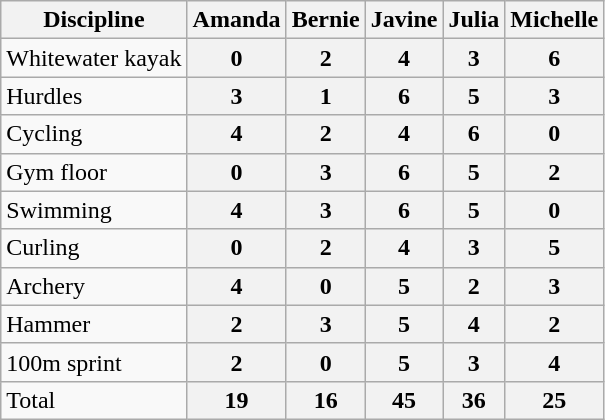<table class="wikitable">
<tr>
<th>Discipline</th>
<th>Amanda</th>
<th>Bernie</th>
<th>Javine</th>
<th>Julia</th>
<th>Michelle</th>
</tr>
<tr>
<td>Whitewater kayak</td>
<th>0</th>
<th>2</th>
<th>4</th>
<th>3</th>
<th>6</th>
</tr>
<tr>
<td>Hurdles</td>
<th>3</th>
<th>1</th>
<th>6</th>
<th>5</th>
<th>3</th>
</tr>
<tr>
<td>Cycling</td>
<th>4</th>
<th>2</th>
<th>4</th>
<th>6</th>
<th>0</th>
</tr>
<tr>
<td>Gym floor</td>
<th>0</th>
<th>3</th>
<th>6</th>
<th>5</th>
<th>2</th>
</tr>
<tr>
<td>Swimming</td>
<th>4</th>
<th>3</th>
<th>6</th>
<th>5</th>
<th>0</th>
</tr>
<tr>
<td>Curling</td>
<th>0</th>
<th>2</th>
<th>4</th>
<th>3</th>
<th>5</th>
</tr>
<tr>
<td>Archery</td>
<th>4</th>
<th>0</th>
<th>5</th>
<th>2</th>
<th>3</th>
</tr>
<tr>
<td>Hammer</td>
<th>2</th>
<th>3</th>
<th>5</th>
<th>4</th>
<th>2</th>
</tr>
<tr>
<td>100m sprint</td>
<th>2</th>
<th>0</th>
<th>5</th>
<th>3</th>
<th>4</th>
</tr>
<tr>
<td>Total</td>
<th>19</th>
<th>16</th>
<th>45</th>
<th>36</th>
<th>25</th>
</tr>
</table>
